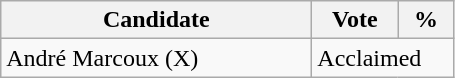<table class="wikitable">
<tr>
<th bgcolor="#DDDDFF" width="200px">Candidate</th>
<th bgcolor="#DDDDFF" width="50px">Vote</th>
<th bgcolor="#DDDDFF" width="30px">%</th>
</tr>
<tr>
<td>André Marcoux (X)</td>
<td colspan="2">Acclaimed</td>
</tr>
</table>
